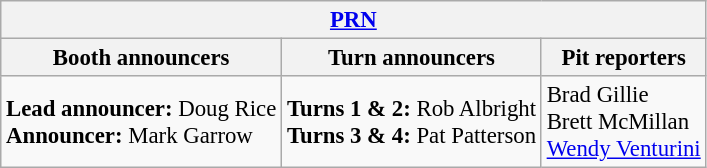<table class="wikitable" style="font-size: 95%;">
<tr>
<th colspan="3"><a href='#'>PRN</a></th>
</tr>
<tr>
<th>Booth announcers</th>
<th>Turn announcers</th>
<th>Pit reporters</th>
</tr>
<tr>
<td><strong>Lead announcer:</strong> Doug Rice<br><strong>Announcer:</strong> Mark Garrow</td>
<td><strong>Turns 1 & 2:</strong> Rob Albright<br><strong>Turns 3 & 4:</strong> Pat Patterson</td>
<td>Brad Gillie<br>Brett McMillan<br><a href='#'>Wendy Venturini</a></td>
</tr>
</table>
